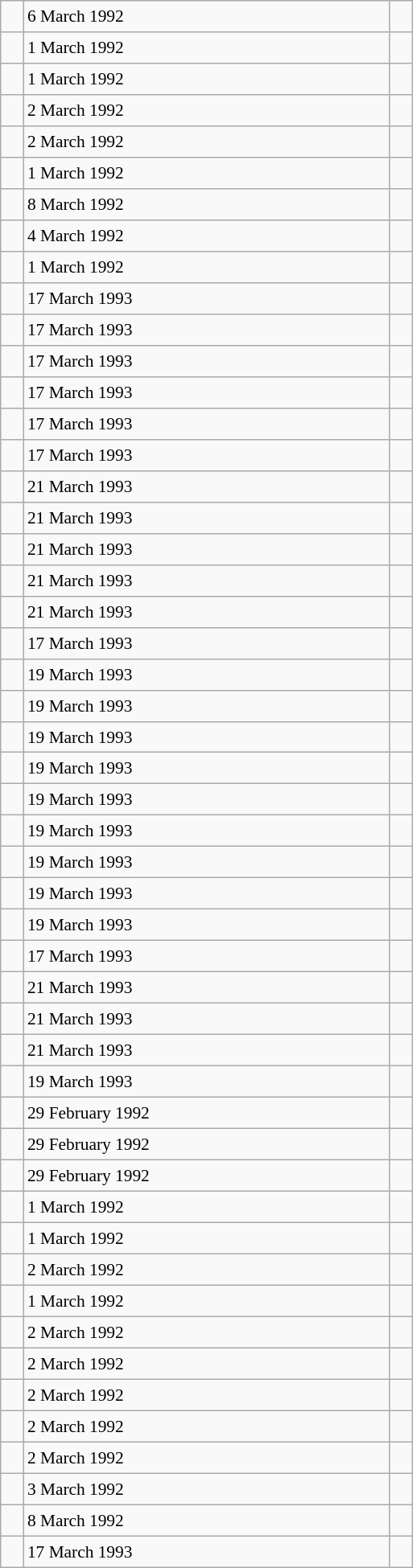<table class="wikitable" style="font-size: 89%; float: left; width: 24em; margin-right: 1em;height: 1300px;">
<tr>
<td></td>
<td>6 March 1992</td>
<td></td>
</tr>
<tr>
<td></td>
<td>1 March 1992</td>
<td></td>
</tr>
<tr>
<td></td>
<td>1 March 1992</td>
<td></td>
</tr>
<tr>
<td></td>
<td>2 March 1992</td>
<td></td>
</tr>
<tr>
<td></td>
<td>2 March 1992</td>
<td></td>
</tr>
<tr>
<td></td>
<td>1 March 1992</td>
<td></td>
</tr>
<tr>
<td></td>
<td>8 March 1992</td>
<td></td>
</tr>
<tr>
<td></td>
<td>4 March 1992</td>
<td></td>
</tr>
<tr>
<td></td>
<td>1 March 1992</td>
<td></td>
</tr>
<tr>
<td></td>
<td>17 March 1993</td>
<td></td>
</tr>
<tr>
<td></td>
<td>17 March 1993</td>
<td></td>
</tr>
<tr>
<td></td>
<td>17 March 1993</td>
<td></td>
</tr>
<tr>
<td></td>
<td>17 March 1993</td>
<td></td>
</tr>
<tr>
<td></td>
<td>17 March 1993</td>
<td></td>
</tr>
<tr>
<td></td>
<td>17 March 1993</td>
<td></td>
</tr>
<tr>
<td></td>
<td>21 March 1993</td>
<td></td>
</tr>
<tr>
<td></td>
<td>21 March 1993</td>
<td></td>
</tr>
<tr>
<td></td>
<td>21 March 1993</td>
<td></td>
</tr>
<tr>
<td></td>
<td>21 March 1993</td>
<td></td>
</tr>
<tr>
<td></td>
<td>21 March 1993</td>
<td></td>
</tr>
<tr>
<td></td>
<td>17 March 1993</td>
<td></td>
</tr>
<tr>
<td></td>
<td>19 March 1993</td>
<td></td>
</tr>
<tr>
<td></td>
<td>19 March 1993</td>
<td></td>
</tr>
<tr>
<td></td>
<td>19 March 1993</td>
<td></td>
</tr>
<tr>
<td></td>
<td>19 March 1993</td>
<td></td>
</tr>
<tr>
<td></td>
<td>19 March 1993</td>
<td></td>
</tr>
<tr>
<td></td>
<td>19 March 1993</td>
<td></td>
</tr>
<tr>
<td></td>
<td>19 March 1993</td>
<td></td>
</tr>
<tr>
<td></td>
<td>19 March 1993</td>
<td></td>
</tr>
<tr>
<td></td>
<td>19 March 1993</td>
<td></td>
</tr>
<tr>
<td></td>
<td>17 March 1993</td>
<td></td>
</tr>
<tr>
<td></td>
<td>21 March 1993</td>
<td></td>
</tr>
<tr>
<td></td>
<td>21 March 1993</td>
<td></td>
</tr>
<tr>
<td></td>
<td>21 March 1993</td>
<td></td>
</tr>
<tr>
<td></td>
<td>19 March 1993</td>
<td></td>
</tr>
<tr>
<td></td>
<td>29 February 1992</td>
<td></td>
</tr>
<tr>
<td></td>
<td>29 February 1992</td>
<td></td>
</tr>
<tr>
<td></td>
<td>29 February 1992</td>
<td></td>
</tr>
<tr>
<td></td>
<td>1 March 1992</td>
<td></td>
</tr>
<tr>
<td></td>
<td>1 March 1992</td>
<td></td>
</tr>
<tr>
<td></td>
<td>2 March 1992</td>
<td></td>
</tr>
<tr>
<td></td>
<td>1 March 1992</td>
<td></td>
</tr>
<tr>
<td></td>
<td>2 March 1992</td>
<td></td>
</tr>
<tr>
<td></td>
<td>2 March 1992</td>
<td></td>
</tr>
<tr>
<td></td>
<td>2 March 1992</td>
<td></td>
</tr>
<tr>
<td></td>
<td>2 March 1992</td>
<td></td>
</tr>
<tr>
<td></td>
<td>2 March 1992</td>
<td></td>
</tr>
<tr>
<td></td>
<td>3 March 1992</td>
<td></td>
</tr>
<tr>
<td></td>
<td>8 March 1992</td>
<td></td>
</tr>
<tr>
<td></td>
<td>17 March 1993</td>
<td></td>
</tr>
</table>
